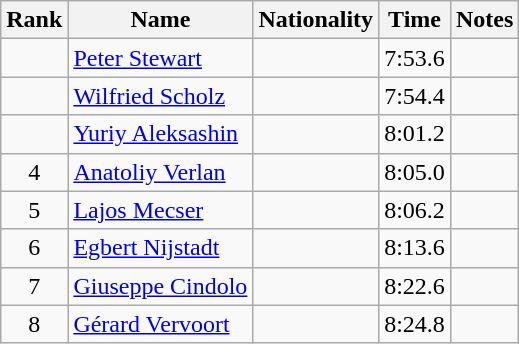<table class="wikitable sortable" style="text-align:center">
<tr>
<th>Rank</th>
<th>Name</th>
<th>Nationality</th>
<th>Time</th>
<th>Notes</th>
</tr>
<tr>
<td></td>
<td align="left"><a href='#'>Peter Stewart</a></td>
<td align=left></td>
<td>7:53.6</td>
<td></td>
</tr>
<tr>
<td></td>
<td align="left"><a href='#'>Wilfried Scholz</a></td>
<td align=left></td>
<td>7:54.4</td>
<td></td>
</tr>
<tr>
<td></td>
<td align="left"><a href='#'>Yuriy Aleksashin</a></td>
<td align=left></td>
<td>8:01.2</td>
<td></td>
</tr>
<tr>
<td>4</td>
<td align="left"><a href='#'>Anatoliy Verlan</a></td>
<td align=left></td>
<td>8:05.0</td>
<td></td>
</tr>
<tr>
<td>5</td>
<td align="left"><a href='#'>Lajos Mecser</a></td>
<td align=left></td>
<td>8:06.2</td>
<td></td>
</tr>
<tr>
<td>6</td>
<td align="left"><a href='#'>Egbert Nijstadt</a></td>
<td align=left></td>
<td>8:13.6</td>
<td></td>
</tr>
<tr>
<td>7</td>
<td align="left"><a href='#'>Giuseppe Cindolo</a></td>
<td align=left></td>
<td>8:22.6</td>
<td></td>
</tr>
<tr>
<td>8</td>
<td align="left"><a href='#'>Gérard Vervoort</a></td>
<td align=left></td>
<td>8:24.8</td>
<td></td>
</tr>
</table>
